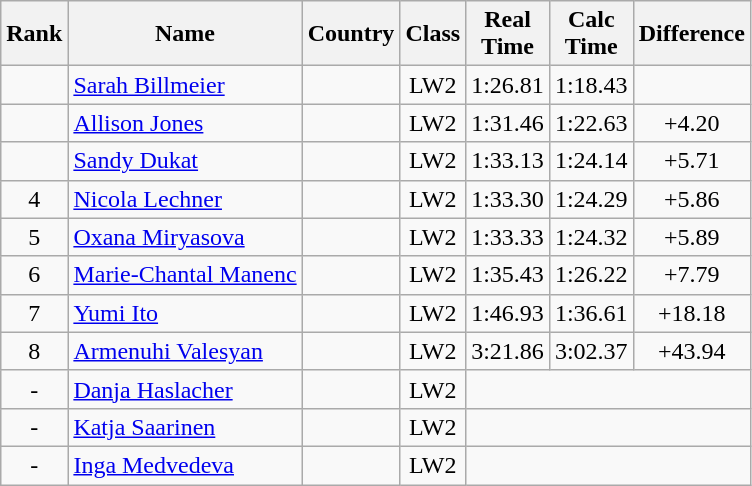<table class="wikitable sortable" style="text-align:center">
<tr>
<th>Rank</th>
<th>Name</th>
<th>Country</th>
<th>Class</th>
<th>Real<br>Time</th>
<th>Calc<br>Time</th>
<th Class="unsortable">Difference</th>
</tr>
<tr>
<td></td>
<td align=left><a href='#'>Sarah Billmeier</a></td>
<td align=left></td>
<td>LW2</td>
<td>1:26.81</td>
<td>1:18.43</td>
</tr>
<tr>
<td></td>
<td align=left><a href='#'>Allison Jones</a></td>
<td align=left></td>
<td>LW2</td>
<td>1:31.46</td>
<td>1:22.63</td>
<td>+4.20</td>
</tr>
<tr>
<td></td>
<td align=left><a href='#'>Sandy Dukat</a></td>
<td align=left></td>
<td>LW2</td>
<td>1:33.13</td>
<td>1:24.14</td>
<td>+5.71</td>
</tr>
<tr>
<td>4</td>
<td align=left><a href='#'>Nicola Lechner</a></td>
<td align=left></td>
<td>LW2</td>
<td>1:33.30</td>
<td>1:24.29</td>
<td>+5.86</td>
</tr>
<tr>
<td>5</td>
<td align=left><a href='#'>Oxana Miryasova</a></td>
<td align=left></td>
<td>LW2</td>
<td>1:33.33</td>
<td>1:24.32</td>
<td>+5.89</td>
</tr>
<tr>
<td>6</td>
<td align=left><a href='#'>Marie-Chantal Manenc</a></td>
<td align=left></td>
<td>LW2</td>
<td>1:35.43</td>
<td>1:26.22</td>
<td>+7.79</td>
</tr>
<tr>
<td>7</td>
<td align=left><a href='#'>Yumi Ito</a></td>
<td align=left></td>
<td>LW2</td>
<td>1:46.93</td>
<td>1:36.61</td>
<td>+18.18</td>
</tr>
<tr>
<td>8</td>
<td align=left><a href='#'>Armenuhi Valesyan</a></td>
<td align=left></td>
<td>LW2</td>
<td>3:21.86</td>
<td>3:02.37</td>
<td>+43.94</td>
</tr>
<tr>
<td>-</td>
<td align=left><a href='#'>Danja Haslacher</a></td>
<td align=left></td>
<td>LW2</td>
<td colspan=3></td>
</tr>
<tr>
<td>-</td>
<td align=left><a href='#'>Katja Saarinen</a></td>
<td align=left></td>
<td>LW2</td>
<td colspan=3></td>
</tr>
<tr>
<td>-</td>
<td align=left><a href='#'>Inga Medvedeva</a></td>
<td align=left></td>
<td>LW2</td>
<td colspan=3></td>
</tr>
</table>
